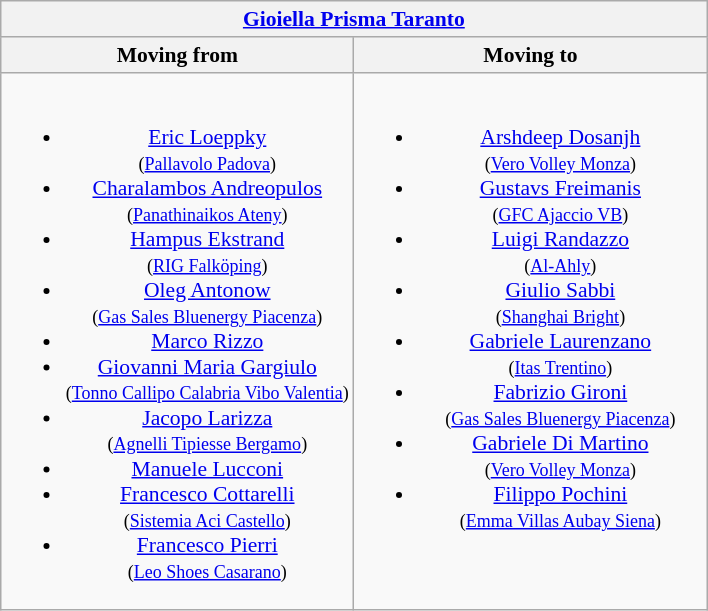<table class="wikitable collapsible collapsed" style="font-size:90%; text-align:center">
<tr>
<th colspan=2 style="width:30em"><a href='#'>Gioiella Prisma Taranto</a></th>
</tr>
<tr>
<th width="50%">Moving from</th>
<th width="50%">Moving to</th>
</tr>
<tr>
<td valign=top><br><ul><li> <a href='#'>Eric Loeppky</a><br><small>(<a href='#'>Pallavolo Padova</a>)</small></li><li> <a href='#'>Charalambos Andreopulos</a><br><small>(<a href='#'>Panathinaikos Ateny</a>)</small></li><li> <a href='#'>Hampus Ekstrand</a><br><small>(<a href='#'>RIG Falköping</a>)</small></li><li> <a href='#'>Oleg Antonow</a><br><small>(<a href='#'>Gas Sales Bluenergy Piacenza</a>)</small></li><li> <a href='#'>Marco Rizzo</a></li><li> <a href='#'>Giovanni Maria Gargiulo</a><br><small>(<a href='#'>Tonno Callipo Calabria Vibo Valentia</a>)</small></li><li> <a href='#'>Jacopo Larizza</a><br><small>(<a href='#'>Agnelli Tipiesse Bergamo</a>)</small></li><li> <a href='#'>Manuele Lucconi</a></li><li> <a href='#'>Francesco Cottarelli</a><br><small>(<a href='#'>Sistemia Aci Castello</a>)</small></li><li> <a href='#'>Francesco Pierri</a><br><small>(<a href='#'>Leo Shoes Casarano</a>)</small></li></ul></td>
<td valign=top><br><ul><li> <a href='#'>Arshdeep Dosanjh</a><br><small>(<a href='#'>Vero Volley Monza</a>)</small></li><li> <a href='#'>Gustavs Freimanis</a><br><small>(<a href='#'>GFC Ajaccio VB</a>)</small></li><li> <a href='#'>Luigi Randazzo</a><br><small>(<a href='#'>Al-Ahly</a>)</small></li><li> <a href='#'>Giulio Sabbi</a><br><small>(<a href='#'>Shanghai Bright</a>)</small></li><li> <a href='#'>Gabriele Laurenzano</a><br><small>(<a href='#'>Itas Trentino</a>)</small></li><li> <a href='#'>Fabrizio Gironi</a><br><small>(<a href='#'>Gas Sales Bluenergy Piacenza</a>)</small></li><li> <a href='#'>Gabriele Di Martino</a><br><small>(<a href='#'>Vero Volley Monza</a>)</small></li><li> <a href='#'>Filippo Pochini</a><br><small>(<a href='#'>Emma Villas Aubay Siena</a>)</small></li></ul></td>
</tr>
</table>
